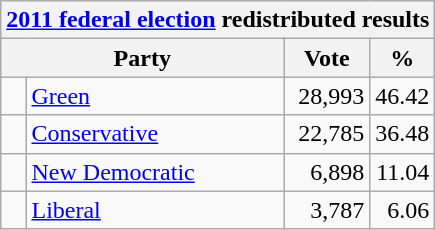<table class="wikitable">
<tr>
<th colspan="4"><a href='#'>2011 federal election</a> redistributed results</th>
</tr>
<tr>
<th bgcolor="#DDDDFF" width="130px" colspan="2">Party</th>
<th bgcolor="#DDDDFF" width="50px">Vote</th>
<th bgcolor="#DDDDFF" width="30px">%</th>
</tr>
<tr>
<td> </td>
<td><a href='#'>Green</a></td>
<td align="right">28,993</td>
<td align="right">46.42</td>
</tr>
<tr>
<td> </td>
<td><a href='#'>Conservative</a></td>
<td align="right">22,785</td>
<td align="right">36.48</td>
</tr>
<tr>
<td> </td>
<td><a href='#'>New Democratic</a></td>
<td align="right">6,898</td>
<td align="right">11.04</td>
</tr>
<tr>
<td> </td>
<td><a href='#'>Liberal</a></td>
<td align="right">3,787</td>
<td align="right">6.06</td>
</tr>
</table>
